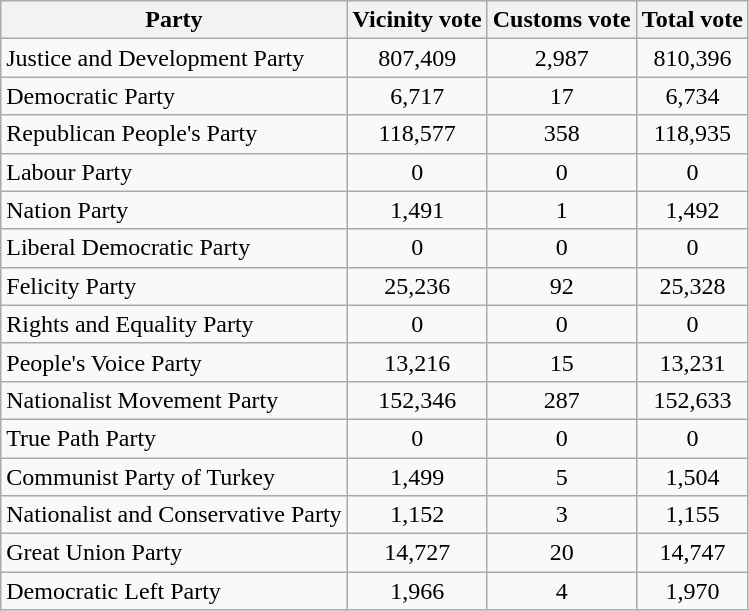<table class="wikitable sortable">
<tr>
<th style="text-align:center;">Party</th>
<th style="text-align:center;">Vicinity vote</th>
<th style="text-align:center;">Customs vote</th>
<th style="text-align:center;">Total vote</th>
</tr>
<tr>
<td>Justice and Development Party</td>
<td style="text-align:center;">807,409</td>
<td style="text-align:center;">2,987</td>
<td style="text-align:center;">810,396</td>
</tr>
<tr>
<td>Democratic Party</td>
<td style="text-align:center;">6,717</td>
<td style="text-align:center;">17</td>
<td style="text-align:center;">6,734</td>
</tr>
<tr>
<td>Republican People's Party</td>
<td style="text-align:center;">118,577</td>
<td style="text-align:center;">358</td>
<td style="text-align:center;">118,935</td>
</tr>
<tr>
<td>Labour Party</td>
<td style="text-align:center;">0</td>
<td style="text-align:center;">0</td>
<td style="text-align:center;">0</td>
</tr>
<tr>
<td>Nation Party</td>
<td style="text-align:center;">1,491</td>
<td style="text-align:center;">1</td>
<td style="text-align:center;">1,492</td>
</tr>
<tr>
<td>Liberal Democratic Party</td>
<td style="text-align:center;">0</td>
<td style="text-align:center;">0</td>
<td style="text-align:center;">0</td>
</tr>
<tr>
<td>Felicity Party</td>
<td style="text-align:center;">25,236</td>
<td style="text-align:center;">92</td>
<td style="text-align:center;">25,328</td>
</tr>
<tr>
<td>Rights and Equality Party</td>
<td style="text-align:center;">0</td>
<td style="text-align:center;">0</td>
<td style="text-align:center;">0</td>
</tr>
<tr>
<td>People's Voice Party</td>
<td style="text-align:center;">13,216</td>
<td style="text-align:center;">15</td>
<td style="text-align:center;">13,231</td>
</tr>
<tr>
<td>Nationalist Movement Party</td>
<td style="text-align:center;">152,346</td>
<td style="text-align:center;">287</td>
<td style="text-align:center;">152,633</td>
</tr>
<tr>
<td>True Path Party</td>
<td style="text-align:center;">0</td>
<td style="text-align:center;">0</td>
<td style="text-align:center;">0</td>
</tr>
<tr>
<td>Communist Party of Turkey</td>
<td style="text-align:center;">1,499</td>
<td style="text-align:center;">5</td>
<td style="text-align:center;">1,504</td>
</tr>
<tr>
<td>Nationalist and Conservative Party</td>
<td style="text-align:center;">1,152</td>
<td style="text-align:center;">3</td>
<td style="text-align:center;">1,155</td>
</tr>
<tr>
<td>Great Union Party</td>
<td style="text-align:center;">14,727</td>
<td style="text-align:center;">20</td>
<td style="text-align:center;">14,747</td>
</tr>
<tr>
<td>Democratic Left Party</td>
<td style="text-align:center;">1,966</td>
<td style="text-align:center;">4</td>
<td style="text-align:center;">1,970</td>
</tr>
</table>
